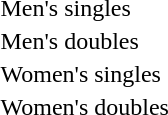<table>
<tr>
<td>Men's singles</td>
<td></td>
<td></td>
<td></td>
</tr>
<tr>
<td>Men's doubles</td>
<td></td>
<td></td>
<td></td>
</tr>
<tr>
<td>Women's singles</td>
<td></td>
<td></td>
<td></td>
</tr>
<tr>
<td>Women's doubles</td>
<td></td>
<td></td>
<td></td>
</tr>
</table>
